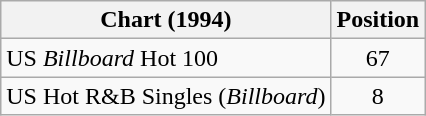<table class="wikitable sortable">
<tr>
<th>Chart (1994)</th>
<th>Position</th>
</tr>
<tr>
<td>US <em>Billboard</em> Hot 100</td>
<td align="center">67</td>
</tr>
<tr>
<td>US Hot R&B Singles (<em>Billboard</em>)</td>
<td align="center">8</td>
</tr>
</table>
